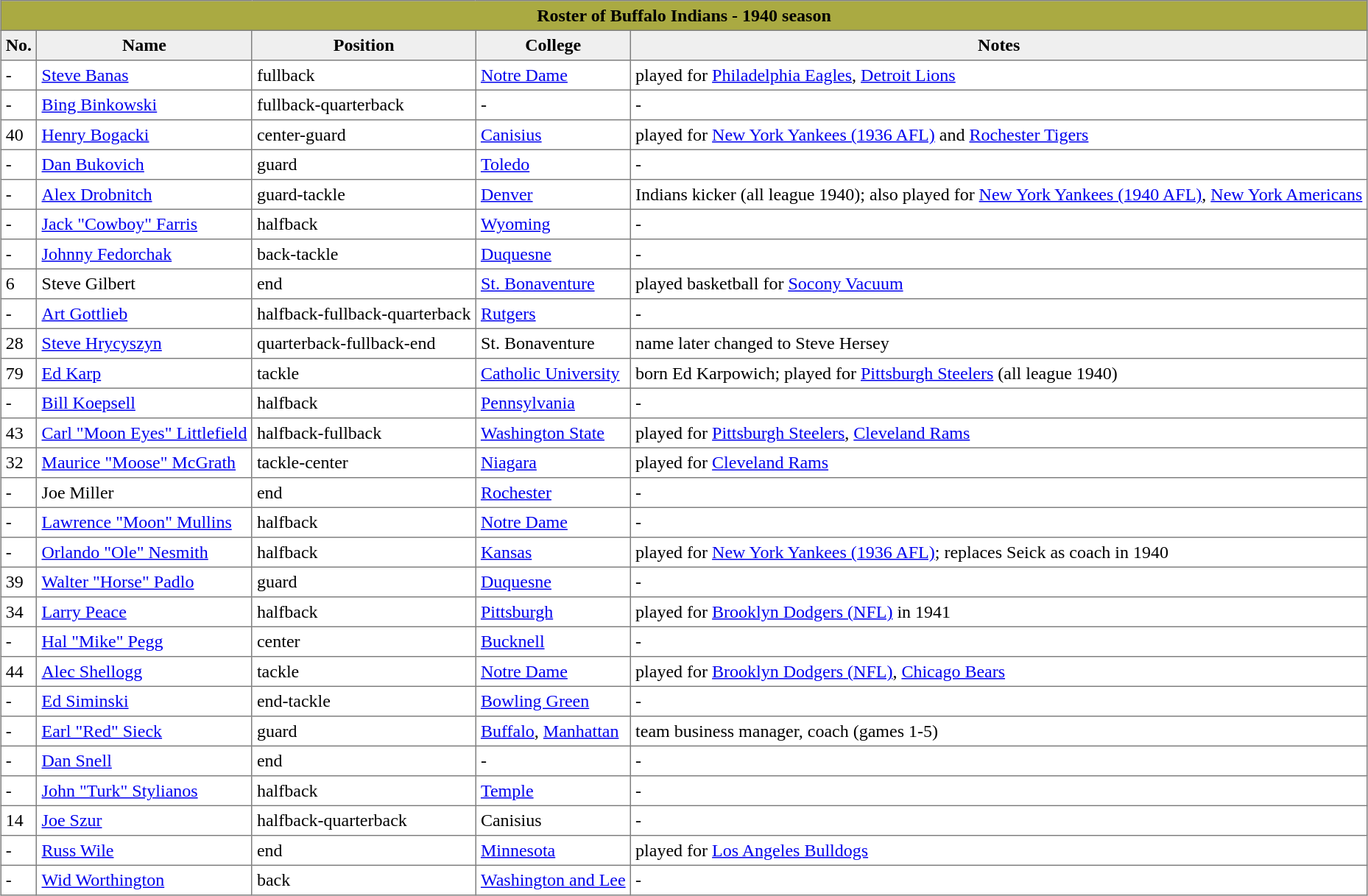<table class="toccolours collapsible collapsed" border="1" cellpadding="4" cellspacing="2" style="border-collapse: collapse;margin: 0.5em auto;min-width:30em">
<tr>
<th colspan=5  style="background-color: #AAAA42;">Roster of Buffalo Indians - 1940 season</th>
</tr>
<tr bgcolor="#efefef">
<th>No.</th>
<th>Name</th>
<th>Position</th>
<th>College</th>
<th>Notes</th>
</tr>
<tr>
<td>-</td>
<td><a href='#'>Steve Banas</a></td>
<td>fullback</td>
<td><a href='#'>Notre Dame</a></td>
<td>played for <a href='#'>Philadelphia Eagles</a>, <a href='#'>Detroit Lions</a></td>
</tr>
<tr>
<td>-</td>
<td><a href='#'>Bing Binkowski</a></td>
<td>fullback-quarterback</td>
<td>-</td>
<td>-</td>
</tr>
<tr>
<td>40</td>
<td><a href='#'>Henry Bogacki</a></td>
<td>center-guard</td>
<td><a href='#'>Canisius</a></td>
<td>played for <a href='#'>New York Yankees (1936 AFL)</a> and <a href='#'>Rochester Tigers</a></td>
</tr>
<tr>
<td>-</td>
<td><a href='#'>Dan Bukovich</a></td>
<td>guard</td>
<td><a href='#'>Toledo</a></td>
<td>-</td>
</tr>
<tr>
<td>-</td>
<td><a href='#'>Alex Drobnitch</a></td>
<td>guard-tackle</td>
<td><a href='#'>Denver</a></td>
<td>Indians kicker (all league 1940); also played for <a href='#'>New York Yankees (1940 AFL)</a>, <a href='#'>New York Americans</a></td>
</tr>
<tr>
<td>-</td>
<td><a href='#'>Jack "Cowboy" Farris</a></td>
<td>halfback</td>
<td><a href='#'>Wyoming</a></td>
<td>- </td>
</tr>
<tr>
<td>-</td>
<td><a href='#'>Johnny Fedorchak</a></td>
<td>back-tackle</td>
<td><a href='#'>Duquesne</a></td>
<td>-</td>
</tr>
<tr>
<td>6</td>
<td>Steve Gilbert</td>
<td>end</td>
<td><a href='#'>St. Bonaventure</a></td>
<td>played basketball for <a href='#'>Socony Vacuum</a></td>
</tr>
<tr>
<td>-</td>
<td><a href='#'>Art Gottlieb</a></td>
<td>halfback-fullback-quarterback</td>
<td><a href='#'>Rutgers</a></td>
<td>-</td>
</tr>
<tr>
<td>28</td>
<td><a href='#'>Steve Hrycyszyn</a></td>
<td>quarterback-fullback-end</td>
<td>St. Bonaventure</td>
<td>name later changed to Steve Hersey</td>
</tr>
<tr>
<td>79</td>
<td><a href='#'>Ed Karp</a></td>
<td>tackle</td>
<td><a href='#'>Catholic University</a></td>
<td>born Ed Karpowich; played for <a href='#'>Pittsburgh Steelers</a> (all league 1940)</td>
</tr>
<tr>
<td>-</td>
<td><a href='#'>Bill Koepsell</a></td>
<td>halfback</td>
<td><a href='#'>Pennsylvania</a></td>
<td>-</td>
</tr>
<tr>
<td>43</td>
<td><a href='#'>Carl "Moon Eyes" Littlefield</a></td>
<td>halfback-fullback</td>
<td><a href='#'>Washington State</a></td>
<td>played for <a href='#'>Pittsburgh Steelers</a>, <a href='#'>Cleveland Rams</a></td>
</tr>
<tr>
<td>32</td>
<td><a href='#'>Maurice "Moose" McGrath</a></td>
<td>tackle-center</td>
<td><a href='#'>Niagara</a></td>
<td>played for <a href='#'>Cleveland Rams</a></td>
</tr>
<tr>
<td>-</td>
<td>Joe Miller</td>
<td>end</td>
<td><a href='#'>Rochester</a></td>
<td>-</td>
</tr>
<tr>
<td>-</td>
<td><a href='#'>Lawrence "Moon" Mullins</a></td>
<td>halfback</td>
<td><a href='#'>Notre Dame</a></td>
<td>-</td>
</tr>
<tr>
<td>-</td>
<td><a href='#'>Orlando "Ole" Nesmith</a></td>
<td>halfback</td>
<td><a href='#'>Kansas</a></td>
<td>played for <a href='#'>New York Yankees (1936 AFL)</a>; replaces Seick as coach in 1940</td>
</tr>
<tr>
<td>39</td>
<td><a href='#'>Walter "Horse" Padlo</a></td>
<td>guard</td>
<td><a href='#'>Duquesne</a></td>
<td>-</td>
</tr>
<tr>
<td>34</td>
<td><a href='#'>Larry Peace</a></td>
<td>halfback</td>
<td><a href='#'>Pittsburgh</a></td>
<td>played for <a href='#'>Brooklyn Dodgers (NFL)</a> in 1941</td>
</tr>
<tr>
<td>-</td>
<td><a href='#'>Hal "Mike" Pegg</a></td>
<td>center</td>
<td><a href='#'>Bucknell</a></td>
<td>-</td>
</tr>
<tr>
<td>44</td>
<td><a href='#'>Alec Shellogg</a></td>
<td>tackle</td>
<td><a href='#'>Notre Dame</a></td>
<td>played for <a href='#'>Brooklyn Dodgers (NFL)</a>, <a href='#'>Chicago Bears</a></td>
</tr>
<tr>
<td>-</td>
<td><a href='#'>Ed Siminski</a></td>
<td>end-tackle</td>
<td><a href='#'>Bowling Green</a></td>
<td>-  </td>
</tr>
<tr>
<td>-</td>
<td><a href='#'>Earl "Red" Sieck</a></td>
<td>guard</td>
<td><a href='#'>Buffalo</a>, <a href='#'>Manhattan</a></td>
<td>team business manager, coach (games 1-5)</td>
</tr>
<tr>
<td>-</td>
<td><a href='#'>Dan Snell</a></td>
<td>end</td>
<td>-</td>
<td>-</td>
</tr>
<tr>
<td>-</td>
<td><a href='#'>John "Turk" Stylianos</a></td>
<td>halfback</td>
<td><a href='#'>Temple</a></td>
<td>-</td>
</tr>
<tr>
<td>14</td>
<td><a href='#'>Joe Szur</a></td>
<td>halfback-quarterback</td>
<td>Canisius</td>
<td>-</td>
</tr>
<tr>
<td>-</td>
<td><a href='#'>Russ Wile</a></td>
<td>end</td>
<td><a href='#'>Minnesota</a></td>
<td>played for <a href='#'>Los Angeles Bulldogs</a></td>
</tr>
<tr>
<td>-</td>
<td><a href='#'>Wid Worthington</a></td>
<td>back</td>
<td><a href='#'>Washington and Lee</a></td>
<td>-</td>
</tr>
</table>
